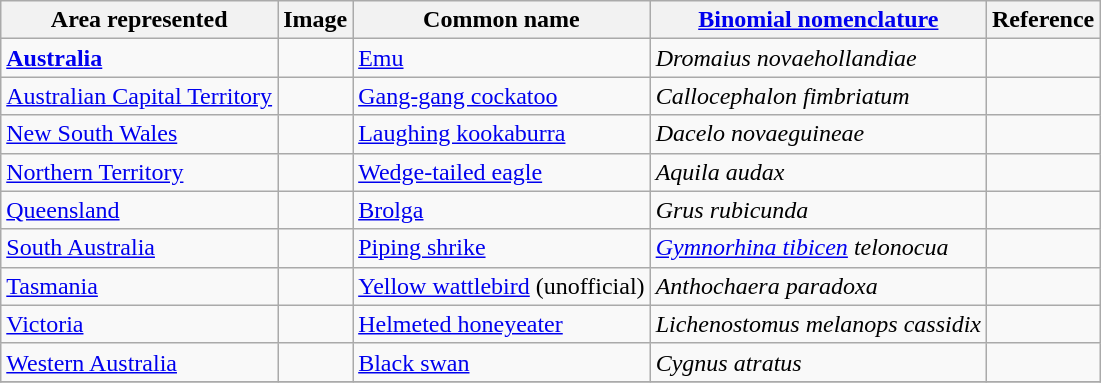<table class="wikitable">
<tr>
<th>Area represented</th>
<th>Image</th>
<th>Common name</th>
<th><a href='#'>Binomial nomenclature</a></th>
<th>Reference</th>
</tr>
<tr>
<td><strong><a href='#'>Australia</a></strong></td>
<td></td>
<td><a href='#'>Emu</a></td>
<td><em>Dromaius novaehollandiae</em></td>
<td></td>
</tr>
<tr>
<td><a href='#'>Australian Capital Territory</a></td>
<td></td>
<td><a href='#'>Gang-gang cockatoo</a></td>
<td><em>Callocephalon fimbriatum</em></td>
<td></td>
</tr>
<tr>
<td><a href='#'>New South Wales</a></td>
<td></td>
<td><a href='#'>Laughing kookaburra</a></td>
<td><em>Dacelo novaeguineae</em></td>
<td></td>
</tr>
<tr>
<td><a href='#'>Northern Territory</a></td>
<td></td>
<td><a href='#'>Wedge-tailed eagle</a></td>
<td><em>Aquila audax</em></td>
<td></td>
</tr>
<tr>
<td><a href='#'>Queensland</a></td>
<td></td>
<td><a href='#'>Brolga</a></td>
<td><em>Grus rubicunda</em></td>
<td></td>
</tr>
<tr>
<td><a href='#'>South Australia</a></td>
<td></td>
<td><a href='#'>Piping shrike</a></td>
<td><em><a href='#'>Gymnorhina tibicen</a> telonocua</em></td>
<td></td>
</tr>
<tr>
<td><a href='#'>Tasmania</a></td>
<td></td>
<td><a href='#'>Yellow wattlebird</a> (unofficial)</td>
<td><em>Anthochaera paradoxa</em></td>
<td></td>
</tr>
<tr>
<td><a href='#'>Victoria</a></td>
<td></td>
<td><a href='#'>Helmeted honeyeater</a></td>
<td><em>Lichenostomus melanops cassidix</em></td>
<td></td>
</tr>
<tr>
<td><a href='#'>Western Australia</a></td>
<td></td>
<td><a href='#'>Black swan</a></td>
<td><em>Cygnus atratus</em></td>
<td></td>
</tr>
<tr>
</tr>
</table>
